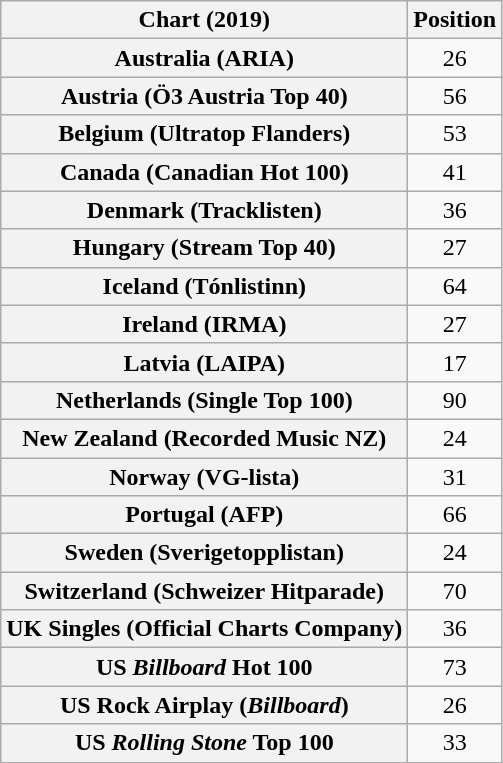<table class="wikitable sortable plainrowheaders" style="text-align:center">
<tr>
<th scope="col">Chart (2019)</th>
<th scope="col">Position</th>
</tr>
<tr>
<th scope="row">Australia (ARIA)</th>
<td>26</td>
</tr>
<tr>
<th scope="row">Austria (Ö3 Austria Top 40)</th>
<td>56</td>
</tr>
<tr>
<th scope="row">Belgium (Ultratop Flanders)</th>
<td>53</td>
</tr>
<tr>
<th scope="row">Canada (Canadian Hot 100)</th>
<td>41</td>
</tr>
<tr>
<th scope="row">Denmark (Tracklisten)</th>
<td>36</td>
</tr>
<tr>
<th scope="row">Hungary (Stream Top 40)</th>
<td>27</td>
</tr>
<tr>
<th scope="row">Iceland (Tónlistinn)</th>
<td>64</td>
</tr>
<tr>
<th scope="row">Ireland (IRMA)</th>
<td>27</td>
</tr>
<tr>
<th scope="row">Latvia (LAIPA)</th>
<td>17</td>
</tr>
<tr>
<th scope="row">Netherlands (Single Top 100)</th>
<td>90</td>
</tr>
<tr>
<th scope="row">New Zealand (Recorded Music NZ)</th>
<td>24</td>
</tr>
<tr>
<th scope="row">Norway (VG-lista)</th>
<td>31</td>
</tr>
<tr>
<th scope="row">Portugal (AFP)</th>
<td>66</td>
</tr>
<tr>
<th scope="row">Sweden (Sverigetopplistan)</th>
<td>24</td>
</tr>
<tr>
<th scope="row">Switzerland (Schweizer Hitparade)</th>
<td>70</td>
</tr>
<tr>
<th scope="row">UK Singles (Official Charts Company)</th>
<td>36</td>
</tr>
<tr>
<th scope="row">US <em>Billboard</em> Hot 100</th>
<td>73</td>
</tr>
<tr>
<th scope="row">US Rock Airplay (<em>Billboard</em>)</th>
<td>26</td>
</tr>
<tr>
<th scope="row">US <em>Rolling Stone</em> Top 100</th>
<td>33</td>
</tr>
</table>
